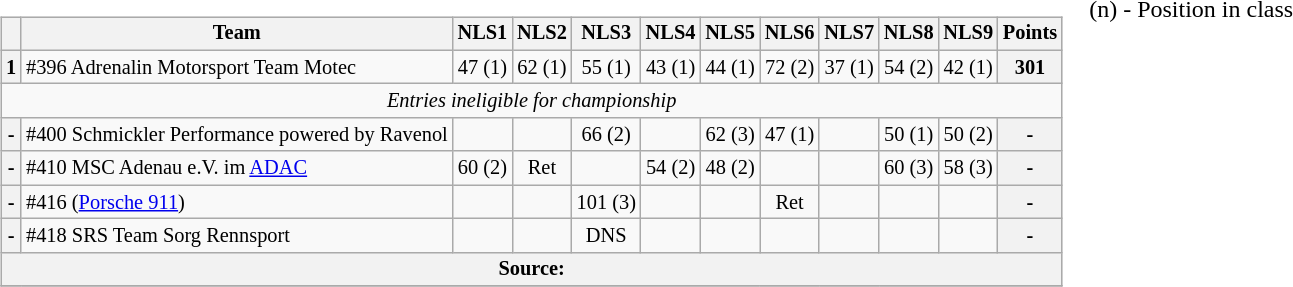<table>
<tr>
<td valign="top"><br><table class="wikitable" style="font-size:85%; text-align:center;">
<tr>
<th></th>
<th>Team</th>
<th>NLS1</th>
<th>NLS2</th>
<th>NLS3</th>
<th>NLS4</th>
<th>NLS5</th>
<th>NLS6</th>
<th>NLS7</th>
<th>NLS8</th>
<th>NLS9</th>
<th>Points</th>
</tr>
<tr>
<th>1</th>
<td align=left> #396 Adrenalin Motorsport Team Motec</td>
<td> 47 (1)</td>
<td> 62 (1)</td>
<td> 55 (1)</td>
<td> 43 (1)</td>
<td> 44 (1)</td>
<td> 72 (2)</td>
<td> 37 (1)</td>
<td> 54 (2)</td>
<td> 42 (1)</td>
<th>301</th>
</tr>
<tr>
<td colspan=12><em>Entries ineligible for championship</em></td>
</tr>
<tr>
<th>-</th>
<td align=left> #400 Schmickler Performance powered by Ravenol</td>
<td></td>
<td></td>
<td> 66 (2)</td>
<td></td>
<td> 62 (3)</td>
<td> 47 (1)</td>
<td></td>
<td> 50 (1)</td>
<td> 50 (2)</td>
<th>-</th>
</tr>
<tr>
<th>-</th>
<td align=left> #410 MSC Adenau e.V. im <a href='#'>ADAC</a></td>
<td> 60 (2)</td>
<td> Ret</td>
<td></td>
<td> 54 (2)</td>
<td> 48 (2)</td>
<td></td>
<td></td>
<td> 60 (3)</td>
<td> 58 (3)</td>
<th>-</th>
</tr>
<tr>
<th>-</th>
<td align=left> #416 (<a href='#'>Porsche 911</a>)</td>
<td></td>
<td></td>
<td> 101 (3)</td>
<td></td>
<td></td>
<td> Ret</td>
<td></td>
<td></td>
<td></td>
<th>-</th>
</tr>
<tr>
<th>-</th>
<td align=left> #418 SRS Team Sorg Rennsport</td>
<td></td>
<td></td>
<td> DNS</td>
<td></td>
<td></td>
<td></td>
<td></td>
<td></td>
<td></td>
<th>-</th>
</tr>
<tr>
<th colspan="13">Source: </th>
</tr>
<tr>
</tr>
</table>
</td>
<td valign="top"><br>
<span>(n) - Position in class</span></td>
</tr>
</table>
